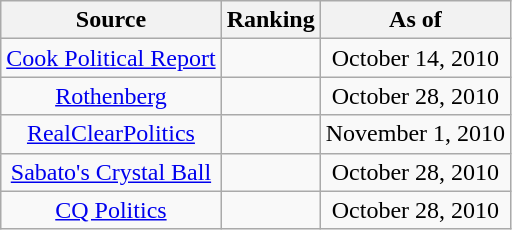<table class="wikitable" style="text-align:center">
<tr>
<th>Source</th>
<th>Ranking</th>
<th>As of</th>
</tr>
<tr>
<td><a href='#'>Cook Political Report</a></td>
<td></td>
<td>October 14, 2010</td>
</tr>
<tr>
<td><a href='#'>Rothenberg</a></td>
<td></td>
<td>October 28, 2010</td>
</tr>
<tr>
<td><a href='#'>RealClearPolitics</a></td>
<td></td>
<td>November 1, 2010</td>
</tr>
<tr>
<td><a href='#'>Sabato's Crystal Ball</a></td>
<td></td>
<td>October 28, 2010</td>
</tr>
<tr>
<td><a href='#'>CQ Politics</a></td>
<td></td>
<td>October 28, 2010</td>
</tr>
</table>
